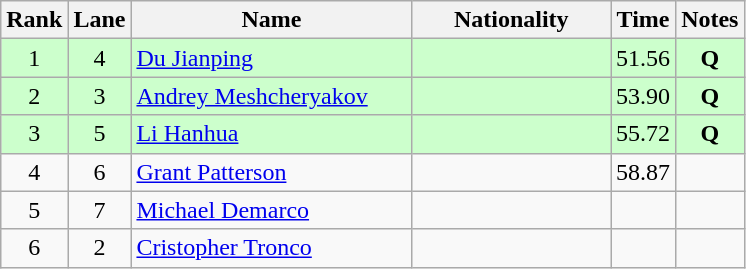<table class="wikitable sortable" style="text-align:center">
<tr>
<th>Rank</th>
<th>Lane</th>
<th style="width:180px">Name</th>
<th style="width:125px">Nationality</th>
<th>Time</th>
<th>Notes</th>
</tr>
<tr style="background:#cfc;">
<td>1</td>
<td>4</td>
<td style="text-align:left;"><a href='#'>Du Jianping</a></td>
<td style="text-align:left;"></td>
<td>51.56</td>
<td><strong>Q</strong></td>
</tr>
<tr style="background:#cfc;">
<td>2</td>
<td>3</td>
<td style="text-align:left;"><a href='#'>Andrey Meshcheryakov</a></td>
<td style="text-align:left;"></td>
<td>53.90</td>
<td><strong>Q</strong></td>
</tr>
<tr style="background:#cfc;">
<td>3</td>
<td>5</td>
<td style="text-align:left;"><a href='#'>Li Hanhua</a></td>
<td style="text-align:left;"></td>
<td>55.72</td>
<td><strong>Q</strong></td>
</tr>
<tr>
<td>4</td>
<td>6</td>
<td style="text-align:left;"><a href='#'>Grant Patterson</a></td>
<td style="text-align:left;"></td>
<td>58.87</td>
<td></td>
</tr>
<tr>
<td>5</td>
<td>7</td>
<td style="text-align:left;"><a href='#'>Michael Demarco</a></td>
<td style="text-align:left;"></td>
<td></td>
<td></td>
</tr>
<tr>
<td>6</td>
<td>2</td>
<td style="text-align:left;"><a href='#'>Cristopher Tronco</a></td>
<td style="text-align:left;"></td>
<td></td>
<td></td>
</tr>
</table>
